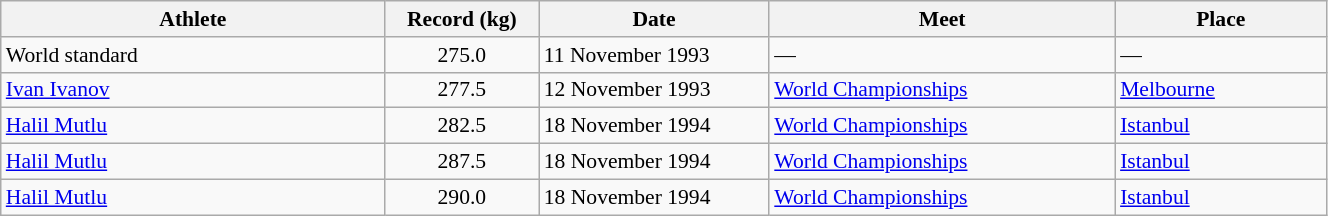<table class="wikitable" style="font-size:90%; width: 70%;">
<tr>
<th width=20%>Athlete</th>
<th width=8%>Record (kg)</th>
<th width=12%>Date</th>
<th width=18%>Meet</th>
<th width=11%>Place</th>
</tr>
<tr>
<td>World standard</td>
<td align="center">275.0</td>
<td>11 November 1993</td>
<td>—</td>
<td>—</td>
</tr>
<tr>
<td> <a href='#'>Ivan Ivanov</a></td>
<td align="center">277.5</td>
<td>12 November 1993</td>
<td><a href='#'>World Championships</a></td>
<td><a href='#'>Melbourne</a></td>
</tr>
<tr>
<td> <a href='#'>Halil Mutlu</a></td>
<td align="center">282.5</td>
<td>18 November 1994</td>
<td><a href='#'>World Championships</a></td>
<td><a href='#'>Istanbul</a></td>
</tr>
<tr>
<td> <a href='#'>Halil Mutlu</a></td>
<td align="center">287.5</td>
<td>18 November 1994</td>
<td><a href='#'>World Championships</a></td>
<td><a href='#'>Istanbul</a></td>
</tr>
<tr>
<td> <a href='#'>Halil Mutlu</a></td>
<td align="center">290.0</td>
<td>18 November 1994</td>
<td><a href='#'>World Championships</a></td>
<td><a href='#'>Istanbul</a></td>
</tr>
</table>
